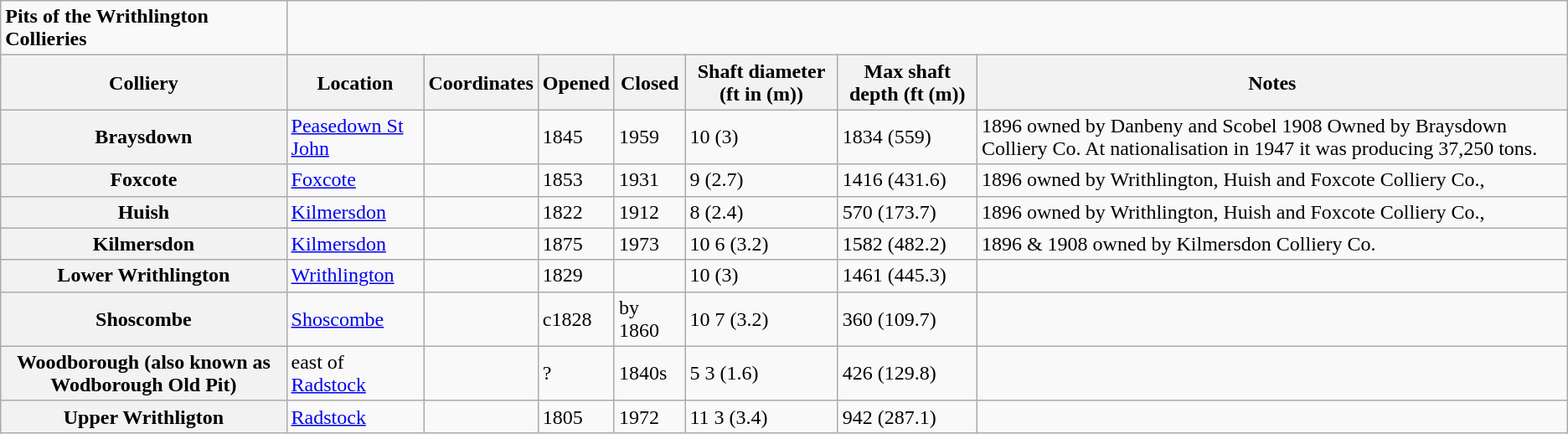<table class="wikitable collapsible collapsed">
<tr>
<td><strong>Pits of the Writhlington Collieries</strong></td>
</tr>
<tr>
<th scope="col">Colliery</th>
<th scope="col">Location</th>
<th scope="col">Coordinates</th>
<th scope="col">Opened</th>
<th scope="col">Closed</th>
<th scope="col">Shaft diameter (ft in (m))</th>
<th scope="col">Max shaft depth (ft (m))</th>
<th scope="col">Notes</th>
</tr>
<tr>
<th scope="row">Braysdown</th>
<td><a href='#'>Peasedown St John</a></td>
<td></td>
<td>1845</td>
<td>1959</td>
<td>10 (3)</td>
<td>1834 (559)</td>
<td>1896 owned by Danbeny and Scobel 1908 Owned by Braysdown Colliery Co. At nationalisation in 1947 it was producing 37,250 tons.</td>
</tr>
<tr>
<th scope="row">Foxcote</th>
<td><a href='#'>Foxcote</a></td>
<td></td>
<td>1853</td>
<td>1931</td>
<td>9 (2.7)</td>
<td>1416 (431.6)</td>
<td>1896 owned by Writhlington, Huish and Foxcote Colliery Co.,</td>
</tr>
<tr>
<th scope="row">Huish</th>
<td><a href='#'>Kilmersdon</a></td>
<td></td>
<td>1822</td>
<td>1912</td>
<td>8 (2.4)</td>
<td>570 (173.7)</td>
<td>1896 owned by Writhlington, Huish and Foxcote Colliery Co.,</td>
</tr>
<tr>
<th scope="row">Kilmersdon</th>
<td><a href='#'>Kilmersdon</a></td>
<td></td>
<td>1875</td>
<td>1973</td>
<td>10 6 (3.2)</td>
<td>1582 (482.2)</td>
<td>1896 & 1908 owned by Kilmersdon Colliery Co.</td>
</tr>
<tr>
<th scope="row">Lower Writhlington</th>
<td><a href='#'>Writhlington</a></td>
<td></td>
<td>1829</td>
<td></td>
<td>10 (3)</td>
<td>1461 (445.3)</td>
<td></td>
</tr>
<tr>
<th scope="row">Shoscombe</th>
<td><a href='#'>Shoscombe</a></td>
<td></td>
<td>c1828</td>
<td>by 1860</td>
<td>10 7 (3.2)</td>
<td>360 (109.7)</td>
<td></td>
</tr>
<tr>
<th scope="row">Woodborough (also known as Wodborough Old Pit)</th>
<td>east of <a href='#'>Radstock</a></td>
<td></td>
<td>?</td>
<td>1840s</td>
<td>5 3 (1.6)</td>
<td>426 (129.8)</td>
<td></td>
</tr>
<tr>
<th scope="row">Upper Writhligton</th>
<td><a href='#'>Radstock</a></td>
<td></td>
<td>1805</td>
<td>1972</td>
<td>11 3 (3.4)</td>
<td>942 (287.1)</td>
<td></td>
</tr>
</table>
